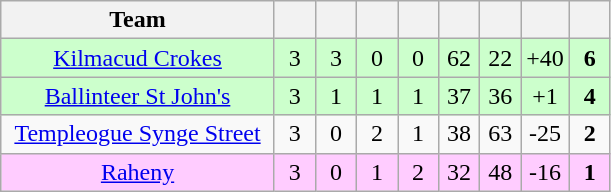<table class="wikitable" style="text-align:center">
<tr>
<th style="width:175px;">Team</th>
<th width="20"></th>
<th width="20"></th>
<th width="20"></th>
<th width="20"></th>
<th width="20"></th>
<th width="20"></th>
<th width="20"></th>
<th width="20"></th>
</tr>
<tr style="background:#cfc;">
<td><a href='#'>Kilmacud Crokes</a></td>
<td>3</td>
<td>3</td>
<td>0</td>
<td>0</td>
<td>62</td>
<td>22</td>
<td>+40</td>
<td><strong>6</strong></td>
</tr>
<tr style="background:#cfc;">
<td><a href='#'>Ballinteer St John's</a></td>
<td>3</td>
<td>1</td>
<td>1</td>
<td>1</td>
<td>37</td>
<td>36</td>
<td>+1</td>
<td><strong>4</strong></td>
</tr>
<tr>
<td><a href='#'>Templeogue Synge Street</a></td>
<td>3</td>
<td>0</td>
<td>2</td>
<td>1</td>
<td>38</td>
<td>63</td>
<td>-25</td>
<td><strong>2</strong></td>
</tr>
<tr style="background:#fcf;">
<td><a href='#'>Raheny</a></td>
<td>3</td>
<td>0</td>
<td>1</td>
<td>2</td>
<td>32</td>
<td>48</td>
<td>-16</td>
<td><strong>1</strong></td>
</tr>
</table>
